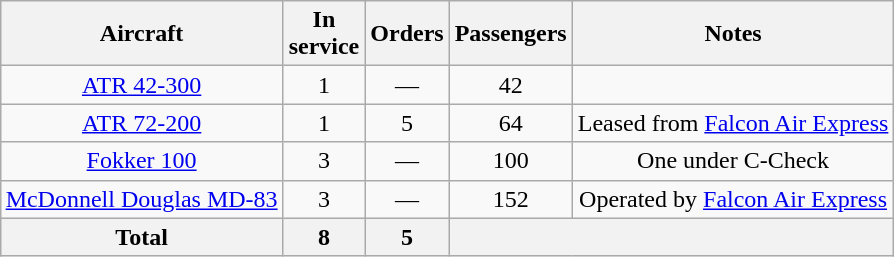<table class="wikitable" style="margin:0.5em auto; text-align:center">
<tr>
<th>Aircraft</th>
<th>In <br> service</th>
<th>Orders</th>
<th>Passengers</th>
<th>Notes</th>
</tr>
<tr>
<td><a href='#'>ATR 42-300</a></td>
<td>1</td>
<td>—</td>
<td>42</td>
<td></td>
</tr>
<tr>
<td><a href='#'>ATR 72-200</a></td>
<td>1</td>
<td>5</td>
<td>64</td>
<td>Leased from <a href='#'>Falcon Air Express</a></td>
</tr>
<tr>
<td><a href='#'>Fokker 100</a></td>
<td>3</td>
<td>—</td>
<td>100</td>
<td>One under C-Check</td>
</tr>
<tr>
<td><a href='#'>McDonnell Douglas MD-83</a></td>
<td>3</td>
<td>—</td>
<td>152</td>
<td>Operated by <a href='#'>Falcon Air Express</a></td>
</tr>
<tr>
<th>Total</th>
<th>8</th>
<th>5</th>
<th colspan=2></th>
</tr>
</table>
